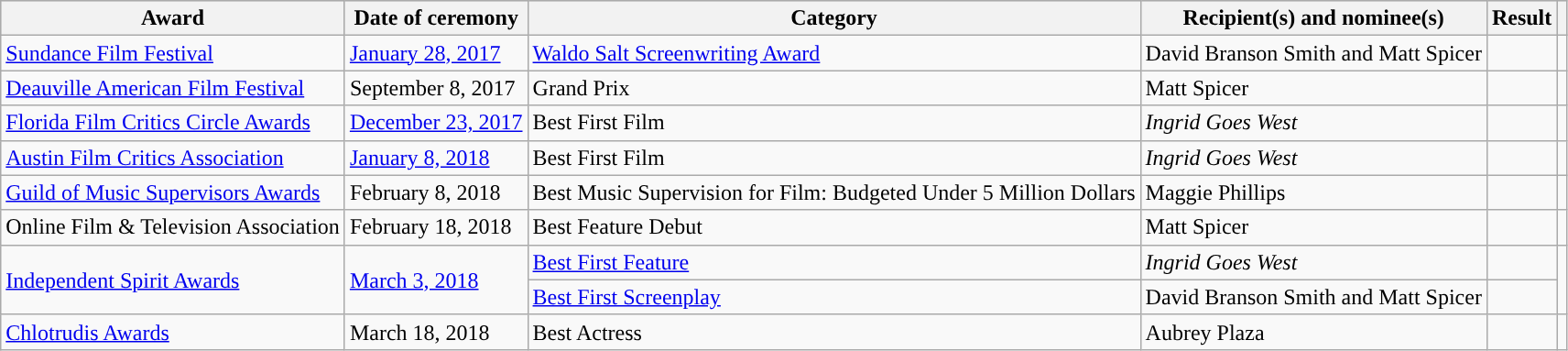<table class="wikitable">
<tr style="background:#ccc; text-align:center;">
<th scope="col">Award</th>
<th scope="col">Date of ceremony</th>
<th scope="col">Category</th>
<th scope="col">Recipient(s) and nominee(s)</th>
<th scope="col">Result</th>
<th scope="col" class="unsortable"></th>
</tr>
<tr>
<td><a href='#'>Sundance Film Festival</a></td>
<td><a href='#'>January 28, 2017</a></td>
<td><a href='#'>Waldo Salt Screenwriting Award</a></td>
<td>David Branson Smith and Matt Spicer</td>
<td></td>
<td style="text-align:center;"></td>
</tr>
<tr>
<td><a href='#'>Deauville American Film Festival</a></td>
<td>September 8, 2017</td>
<td>Grand Prix</td>
<td>Matt Spicer</td>
<td></td>
<td style="text-align:center;"></td>
</tr>
<tr>
<td><a href='#'>Florida Film Critics Circle Awards</a></td>
<td><a href='#'>December 23, 2017</a></td>
<td>Best First Film</td>
<td><em>Ingrid Goes West</em></td>
<td></td>
<td style="text-align:center;"></td>
</tr>
<tr>
<td scope="row"><a href='#'>Austin Film Critics Association</a></td>
<td><a href='#'>January 8, 2018</a></td>
<td>Best First Film</td>
<td><em>Ingrid Goes West</em></td>
<td></td>
<td style="text-align:center;"></td>
</tr>
<tr>
<td scope="row"><a href='#'>Guild of Music Supervisors Awards</a></td>
<td>February 8, 2018</td>
<td>Best Music Supervision for Film: Budgeted Under 5 Million Dollars</td>
<td>Maggie Phillips</td>
<td></td>
<td style="text-align:center;"></td>
</tr>
<tr>
<td>Online Film & Television Association</td>
<td>February 18, 2018</td>
<td>Best Feature Debut</td>
<td>Matt Spicer</td>
<td></td>
<td style="text-align:center;"></td>
</tr>
<tr>
<td rowspan=2><a href='#'>Independent Spirit Awards</a></td>
<td rowspan=2><a href='#'>March 3, 2018</a></td>
<td><a href='#'>Best First Feature</a></td>
<td><em>Ingrid Goes West</em></td>
<td></td>
<td rowspan="2" style="text-align:center;"></td>
</tr>
<tr>
<td><a href='#'>Best First Screenplay</a></td>
<td>David Branson Smith and Matt Spicer</td>
<td></td>
</tr>
<tr>
<td><a href='#'>Chlotrudis Awards</a></td>
<td>March 18, 2018</td>
<td>Best Actress</td>
<td>Aubrey Plaza</td>
<td></td>
<td style="text-align:center;"></td>
</tr>
</table>
